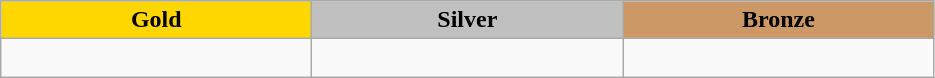<table class="wikitable" style="text-align:left">
<tr align="center">
<td width=200 bgcolor=gold><strong>Gold</strong></td>
<td width=200 bgcolor=silver><strong>Silver</strong></td>
<td width=200 bgcolor=CC9966><strong>Bronze</strong></td>
</tr>
<tr>
<td></td>
<td></td>
<td><br></td>
</tr>
</table>
